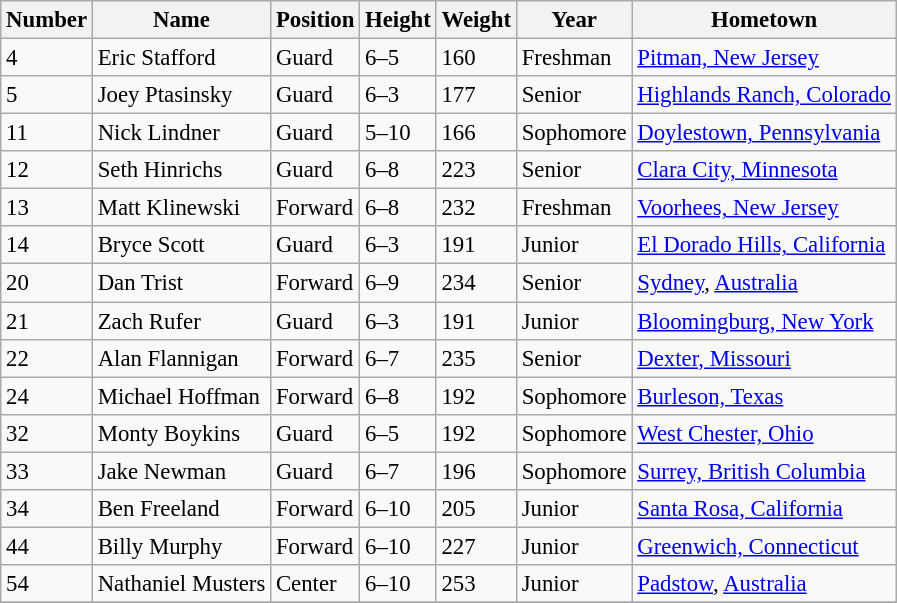<table class="wikitable sortable " style="font-size: 95%;">
<tr>
<th>Number</th>
<th>Name</th>
<th>Position</th>
<th>Height</th>
<th>Weight</th>
<th>Year</th>
<th>Hometown</th>
</tr>
<tr>
<td>4</td>
<td>Eric Stafford</td>
<td>Guard</td>
<td>6–5</td>
<td>160</td>
<td>Freshman</td>
<td><a href='#'>Pitman, New Jersey</a></td>
</tr>
<tr>
<td>5</td>
<td>Joey Ptasinsky</td>
<td>Guard</td>
<td>6–3</td>
<td>177</td>
<td>Senior</td>
<td><a href='#'>Highlands Ranch, Colorado</a></td>
</tr>
<tr>
<td>11</td>
<td>Nick Lindner</td>
<td>Guard</td>
<td>5–10</td>
<td>166</td>
<td>Sophomore</td>
<td><a href='#'>Doylestown, Pennsylvania</a></td>
</tr>
<tr>
<td>12</td>
<td>Seth Hinrichs</td>
<td>Guard</td>
<td>6–8</td>
<td>223</td>
<td>Senior</td>
<td><a href='#'>Clara City, Minnesota</a></td>
</tr>
<tr>
<td>13</td>
<td>Matt Klinewski</td>
<td>Forward</td>
<td>6–8</td>
<td>232</td>
<td>Freshman</td>
<td><a href='#'>Voorhees, New Jersey</a></td>
</tr>
<tr>
<td>14</td>
<td>Bryce Scott</td>
<td>Guard</td>
<td>6–3</td>
<td>191</td>
<td>Junior</td>
<td><a href='#'>El Dorado Hills, California</a></td>
</tr>
<tr>
<td>20</td>
<td>Dan Trist</td>
<td>Forward</td>
<td>6–9</td>
<td>234</td>
<td>Senior</td>
<td><a href='#'>Sydney</a>, <a href='#'>Australia</a></td>
</tr>
<tr>
<td>21</td>
<td>Zach Rufer</td>
<td>Guard</td>
<td>6–3</td>
<td>191</td>
<td>Junior</td>
<td><a href='#'>Bloomingburg, New York</a></td>
</tr>
<tr>
<td>22</td>
<td>Alan Flannigan</td>
<td>Forward</td>
<td>6–7</td>
<td>235</td>
<td>Senior</td>
<td><a href='#'>Dexter, Missouri</a></td>
</tr>
<tr>
<td>24</td>
<td>Michael Hoffman</td>
<td>Forward</td>
<td>6–8</td>
<td>192</td>
<td>Sophomore</td>
<td><a href='#'>Burleson, Texas</a></td>
</tr>
<tr>
<td>32</td>
<td>Monty Boykins</td>
<td>Guard</td>
<td>6–5</td>
<td>192</td>
<td>Sophomore</td>
<td><a href='#'>West Chester, Ohio</a></td>
</tr>
<tr>
<td>33</td>
<td>Jake Newman</td>
<td>Guard</td>
<td>6–7</td>
<td>196</td>
<td>Sophomore</td>
<td><a href='#'>Surrey, British Columbia</a></td>
</tr>
<tr>
<td>34</td>
<td>Ben Freeland</td>
<td>Forward</td>
<td>6–10</td>
<td>205</td>
<td>Junior</td>
<td><a href='#'>Santa Rosa, California</a></td>
</tr>
<tr>
<td>44</td>
<td>Billy Murphy</td>
<td>Forward</td>
<td>6–10</td>
<td>227</td>
<td>Junior</td>
<td><a href='#'>Greenwich, Connecticut</a></td>
</tr>
<tr>
<td>54</td>
<td>Nathaniel Musters</td>
<td>Center</td>
<td>6–10</td>
<td>253</td>
<td>Junior</td>
<td><a href='#'>Padstow</a>, <a href='#'>Australia</a></td>
</tr>
<tr>
</tr>
</table>
